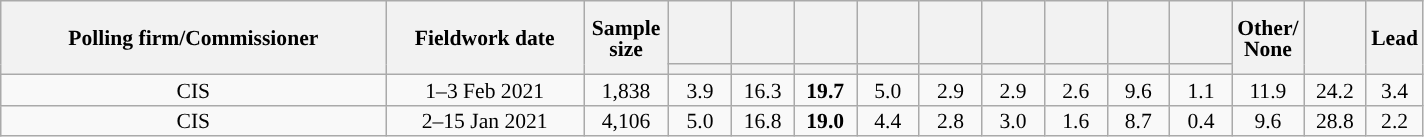<table class="wikitable collapsible collapsed" style="text-align:center; font-size:90%; line-height:14px;">
<tr style="height:42px;">
<th style="width:250px;" rowspan="2">Polling firm/Commissioner</th>
<th style="width:125px;" rowspan="2">Fieldwork date</th>
<th style="width:50px;" rowspan="2">Sample size</th>
<th style="width:35px;"></th>
<th style="width:35px;"></th>
<th style="width:35px;"></th>
<th style="width:35px;"></th>
<th style="width:35px;"></th>
<th style="width:35px;"></th>
<th style="width:35px;"></th>
<th style="width:35px;"></th>
<th style="width:35px;"></th>
<th style="width:35px;" rowspan="2">Other/<br>None</th>
<th style="width:35px;" rowspan="2"></th>
<th style="width:30px;" rowspan="2">Lead</th>
</tr>
<tr>
<th style="color:inherit;background:"></th>
<th style="color:inherit;background:"></th>
<th style="color:inherit;background:"></th>
<th style="color:inherit;background:"></th>
<th style="color:inherit;background:"></th>
<th style="color:inherit;background:"></th>
<th style="color:inherit;background:"></th>
<th style="color:inherit;background:"></th>
<th style="color:inherit;background:"></th>
</tr>
<tr>
<td>CIS</td>
<td>1–3 Feb 2021</td>
<td>1,838</td>
<td>3.9</td>
<td>16.3</td>
<td><strong>19.7</strong></td>
<td>5.0</td>
<td>2.9</td>
<td>2.9</td>
<td>2.6</td>
<td>9.6</td>
<td>1.1</td>
<td>11.9</td>
<td>24.2</td>
<td style="background:">3.4</td>
</tr>
<tr>
<td>CIS</td>
<td>2–15 Jan 2021</td>
<td>4,106</td>
<td>5.0</td>
<td>16.8</td>
<td><strong>19.0</strong></td>
<td>4.4</td>
<td>2.8</td>
<td>3.0</td>
<td>1.6</td>
<td>8.7</td>
<td>0.4</td>
<td>9.6</td>
<td>28.8</td>
<td style="background:">2.2</td>
</tr>
</table>
